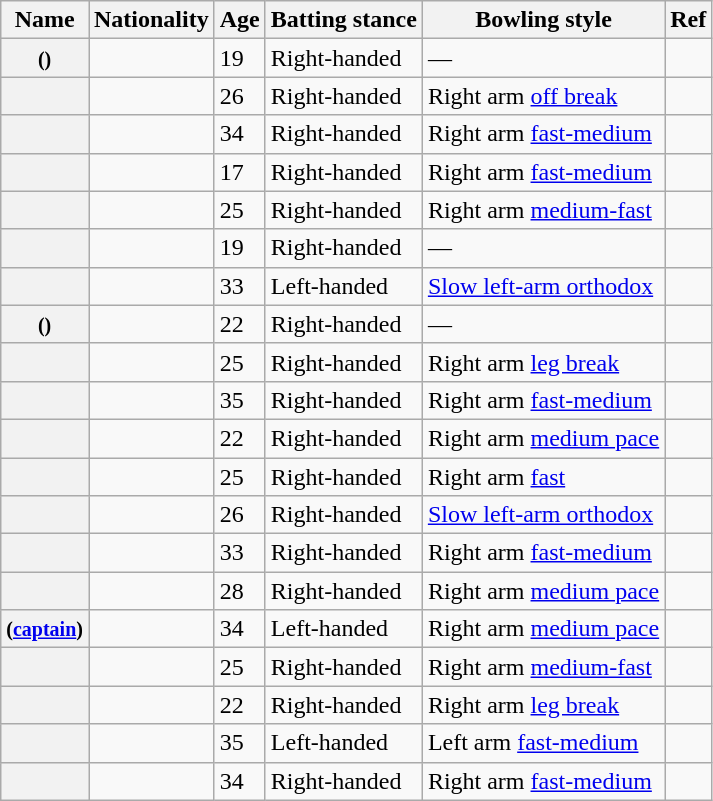<table class="wikitable sortable plainrowheaders">
<tr>
<th scope="col">Name</th>
<th scope="col">Nationality</th>
<th scope="col">Age</th>
<th scope="col">Batting stance</th>
<th scope="col">Bowling style</th>
<th scope="col" class="unsortable">Ref</th>
</tr>
<tr>
<th scope="row"> <small>()</small></th>
<td></td>
<td>19</td>
<td>Right-handed</td>
<td>—</td>
<td></td>
</tr>
<tr>
<th scope="row"></th>
<td></td>
<td>26</td>
<td>Right-handed</td>
<td>Right arm <a href='#'>off break</a></td>
<td></td>
</tr>
<tr>
<th scope="row"></th>
<td></td>
<td>34</td>
<td>Right-handed</td>
<td>Right arm <a href='#'>fast-medium</a></td>
<td></td>
</tr>
<tr>
<th scope="row"></th>
<td></td>
<td>17</td>
<td>Right-handed</td>
<td>Right arm <a href='#'>fast-medium</a></td>
<td></td>
</tr>
<tr>
<th scope="row"></th>
<td></td>
<td>25</td>
<td>Right-handed</td>
<td>Right arm <a href='#'>medium-fast</a></td>
<td></td>
</tr>
<tr>
<th scope="row"></th>
<td></td>
<td>19</td>
<td>Right-handed</td>
<td>—</td>
<td></td>
</tr>
<tr>
<th scope="row"></th>
<td></td>
<td>33</td>
<td>Left-handed</td>
<td><a href='#'>Slow left-arm orthodox</a></td>
<td></td>
</tr>
<tr>
<th scope="row"> <small>()</small></th>
<td></td>
<td>22</td>
<td>Right-handed</td>
<td>—</td>
<td></td>
</tr>
<tr>
<th scope="row"></th>
<td></td>
<td>25</td>
<td>Right-handed</td>
<td>Right arm <a href='#'>leg break</a></td>
<td></td>
</tr>
<tr>
<th scope="row"></th>
<td></td>
<td>35</td>
<td>Right-handed</td>
<td>Right arm <a href='#'>fast-medium</a></td>
<td></td>
</tr>
<tr>
<th scope="row"></th>
<td></td>
<td>22</td>
<td>Right-handed</td>
<td>Right arm <a href='#'>medium pace</a></td>
<td></td>
</tr>
<tr>
<th scope="row"></th>
<td></td>
<td>25</td>
<td>Right-handed</td>
<td>Right arm <a href='#'>fast</a></td>
<td></td>
</tr>
<tr>
<th scope="row"></th>
<td></td>
<td>26</td>
<td>Right-handed</td>
<td><a href='#'>Slow left-arm orthodox</a></td>
<td></td>
</tr>
<tr>
<th scope="row"></th>
<td></td>
<td>33</td>
<td>Right-handed</td>
<td>Right arm <a href='#'>fast-medium</a></td>
<td></td>
</tr>
<tr>
<th scope="row"></th>
<td></td>
<td>28</td>
<td>Right-handed</td>
<td>Right arm <a href='#'>medium pace</a></td>
<td></td>
</tr>
<tr>
<th scope="row"> <small>(<a href='#'>captain</a>)</small></th>
<td></td>
<td>34</td>
<td>Left-handed</td>
<td>Right arm <a href='#'>medium pace</a></td>
<td></td>
</tr>
<tr>
<th scope="row"></th>
<td></td>
<td>25</td>
<td>Right-handed</td>
<td>Right arm <a href='#'>medium-fast</a></td>
<td></td>
</tr>
<tr>
<th scope="row"></th>
<td></td>
<td>22</td>
<td>Right-handed</td>
<td>Right arm <a href='#'>leg break</a></td>
<td></td>
</tr>
<tr>
<th scope="row"></th>
<td></td>
<td>35</td>
<td>Left-handed</td>
<td>Left arm <a href='#'>fast-medium</a></td>
<td></td>
</tr>
<tr>
<th scope="row"></th>
<td></td>
<td>34</td>
<td>Right-handed</td>
<td>Right arm <a href='#'>fast-medium</a></td>
<td></td>
</tr>
</table>
